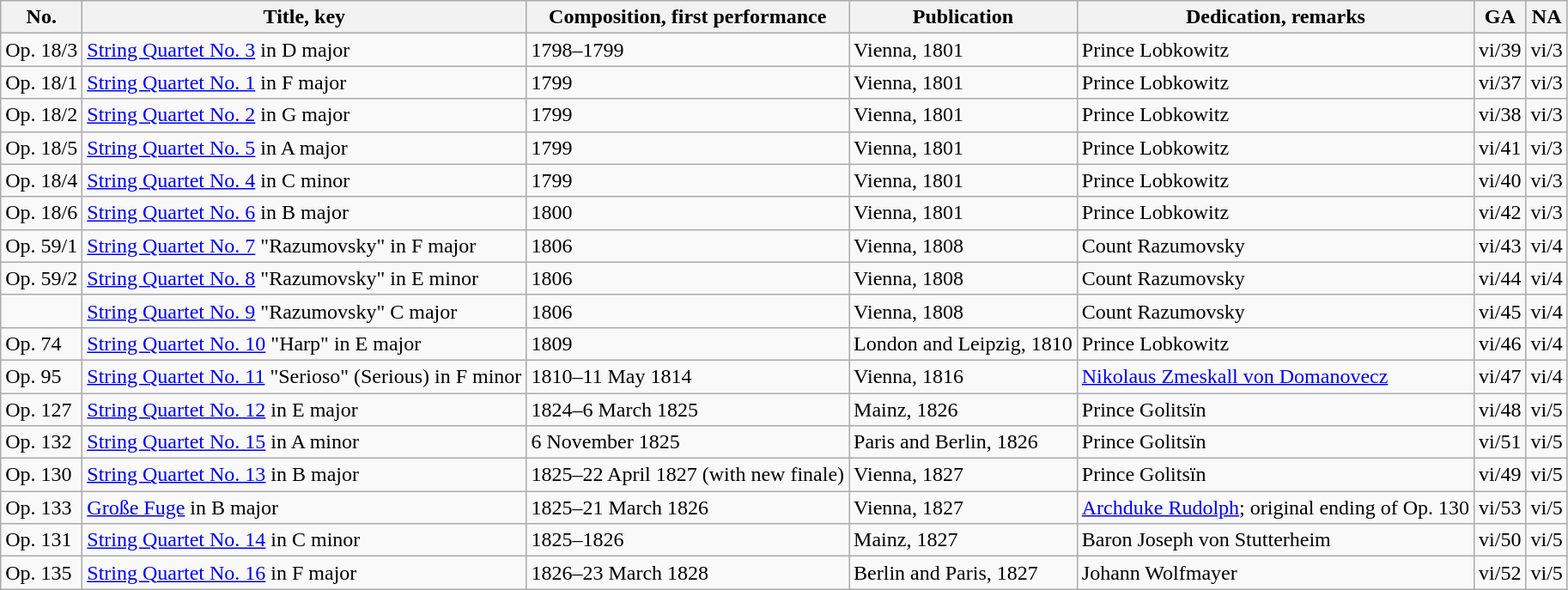<table class="wikitable sortable">
<tr>
<th>No.</th>
<th>Title, key</th>
<th>Composition, first performance</th>
<th>Publication</th>
<th>Dedication, remarks</th>
<th class="unsortable">GA</th>
<th class="unsortable">NA</th>
</tr>
<tr>
<td>Op. 18/3</td>
<td><a href='#'>String Quartet No. 3</a> in D major</td>
<td data-sort-value="1798">1798–1799</td>
<td data-sort-value="1801">Vienna, 1801</td>
<td>Prince Lobkowitz</td>
<td>vi/39</td>
<td>vi/3</td>
</tr>
<tr>
<td>Op. 18/1</td>
<td><a href='#'>String Quartet No. 1</a> in F major</td>
<td data-sort-value="1799">1799</td>
<td data-sort-value="1801">Vienna, 1801</td>
<td>Prince Lobkowitz</td>
<td>vi/37</td>
<td>vi/3</td>
</tr>
<tr>
<td>Op. 18/2</td>
<td><a href='#'>String Quartet No. 2</a> in G major</td>
<td data-sort-value="1799">1799</td>
<td data-sort-value="1801">Vienna, 1801</td>
<td>Prince Lobkowitz</td>
<td>vi/38</td>
<td>vi/3</td>
</tr>
<tr>
<td>Op. 18/5</td>
<td><a href='#'>String Quartet No. 5</a> in A major</td>
<td data-sort-value="1799">1799</td>
<td data-sort-value="1801">Vienna, 1801</td>
<td>Prince Lobkowitz</td>
<td>vi/41</td>
<td>vi/3</td>
</tr>
<tr>
<td>Op. 18/4</td>
<td><a href='#'>String Quartet No. 4</a> in C minor</td>
<td data-sort-value="1799">1799</td>
<td data-sort-value="1801">Vienna, 1801</td>
<td>Prince Lobkowitz</td>
<td>vi/40</td>
<td>vi/3</td>
</tr>
<tr>
<td>Op. 18/6</td>
<td><a href='#'>String Quartet No. 6</a> in B major</td>
<td data-sort-value="1800">1800</td>
<td data-sort-value="1801">Vienna, 1801</td>
<td>Prince Lobkowitz</td>
<td>vi/42</td>
<td>vi/3</td>
</tr>
<tr>
<td>Op. 59/1</td>
<td><a href='#'>String Quartet No. 7</a> "Razumovsky" in F major</td>
<td data-sort-value="1806">1806</td>
<td data-sort-value="1808">Vienna, 1808</td>
<td>Count Razumovsky</td>
<td>vi/43</td>
<td>vi/4</td>
</tr>
<tr>
<td>Op. 59/2</td>
<td><a href='#'>String Quartet No. 8</a> "Razumovsky" in E minor</td>
<td data-sort-value="1806">1806</td>
<td data-sort-value="1808">Vienna, 1808</td>
<td>Count Razumovsky</td>
<td>vi/44</td>
<td>vi/4</td>
</tr>
<tr>
<td></td>
<td><a href='#'>String Quartet No. 9</a> "Razumovsky" C major</td>
<td data-sort-value="1806">1806</td>
<td data-sort-value="1808">Vienna, 1808</td>
<td>Count Razumovsky</td>
<td>vi/45</td>
<td>vi/4</td>
</tr>
<tr>
<td>Op. 74</td>
<td><a href='#'>String Quartet No. 10</a> "Harp" in E major</td>
<td data-sort-value="1809">1809</td>
<td data-sort-value="1810">London and Leipzig, 1810</td>
<td>Prince Lobkowitz</td>
<td>vi/46</td>
<td>vi/4</td>
</tr>
<tr>
<td>Op. 95</td>
<td><a href='#'>String Quartet No. 11</a> "Serioso" (Serious) in F minor</td>
<td data-sort-value="1810">1810–11 May 1814</td>
<td data-sort-value="1816">Vienna, 1816</td>
<td><a href='#'>Nikolaus Zmeskall von Domanovecz</a></td>
<td>vi/47</td>
<td>vi/4</td>
</tr>
<tr>
<td>Op. 127</td>
<td><a href='#'>String Quartet No. 12</a> in E major</td>
<td data-sort-value="1824">1824–6 March 1825</td>
<td data-sort-value="1826">Mainz, 1826</td>
<td>Prince Golitsïn</td>
<td>vi/48</td>
<td>vi/5</td>
</tr>
<tr>
<td>Op. 132</td>
<td><a href='#'>String Quartet No. 15</a> in A minor</td>
<td data-sort-value="1824">6 November 1825</td>
<td data-sort-value="1826">Paris and Berlin, 1826</td>
<td>Prince Golitsïn</td>
<td>vi/51</td>
<td>vi/5</td>
</tr>
<tr>
<td>Op. 130</td>
<td><a href='#'>String Quartet No. 13</a> in B major</td>
<td data-sort-value="1825">1825–22 April 1827 (with new finale)</td>
<td data-sort-value="1827">Vienna, 1827</td>
<td>Prince Golitsïn</td>
<td>vi/49</td>
<td>vi/5</td>
</tr>
<tr>
<td>Op. 133</td>
<td><a href='#'>Große Fuge</a> in B major</td>
<td data-sort-value="1825">1825–21 March 1826</td>
<td data-sort-value="1827">Vienna, 1827</td>
<td><a href='#'>Archduke Rudolph</a>; original ending of Op. 130</td>
<td>vi/53</td>
<td>vi/5</td>
</tr>
<tr>
<td>Op. 131</td>
<td><a href='#'>String Quartet No. 14</a> in C minor</td>
<td data-sort-value="1825">1825–1826</td>
<td data-sort-value="1827">Mainz, 1827</td>
<td>Baron Joseph von Stutterheim</td>
<td>vi/50</td>
<td>vi/5</td>
</tr>
<tr>
<td>Op. 135</td>
<td><a href='#'>String Quartet No. 16</a> in F major</td>
<td data-sort-value="1825">1826–23 March 1828</td>
<td data-sort-value="1827">Berlin and Paris, 1827</td>
<td>Johann Wolfmayer</td>
<td>vi/52</td>
<td>vi/5</td>
</tr>
</table>
